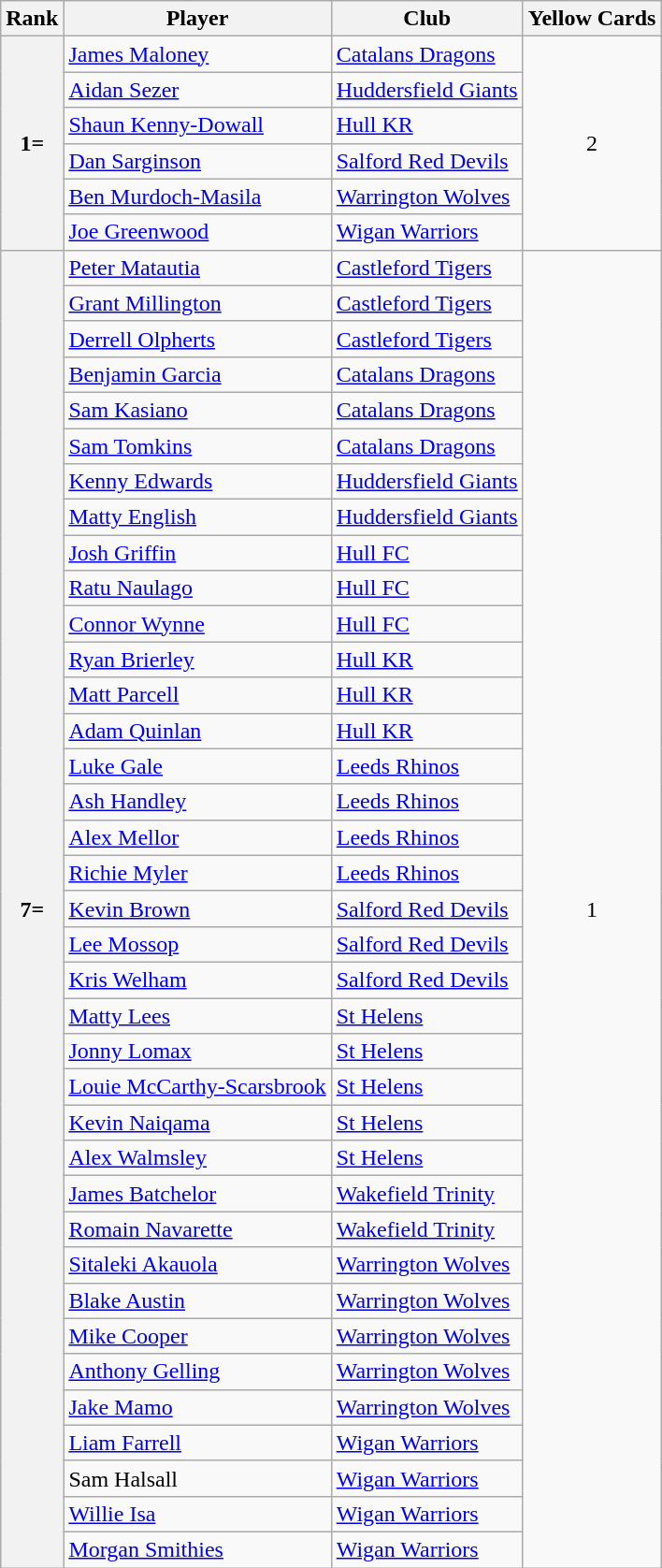<table class="wikitable sortable" style="text-align:center">
<tr>
<th>Rank</th>
<th>Player</th>
<th>Club</th>
<th> Yellow Cards</th>
</tr>
<tr>
<th rowspan=6>1=</th>
<td align="left"> <a href='#'>James Maloney</a></td>
<td align="left"> <a href='#'>Catalans Dragons</a></td>
<td rowspan=6>2</td>
</tr>
<tr>
<td align="left"> <a href='#'>Aidan Sezer</a></td>
<td align="left"> <a href='#'>Huddersfield Giants</a></td>
</tr>
<tr>
<td align="left"> <a href='#'>Shaun Kenny-Dowall</a></td>
<td align="left"> <a href='#'>Hull KR</a></td>
</tr>
<tr>
<td align="left"> <a href='#'>Dan Sarginson</a></td>
<td align="left"> <a href='#'>Salford Red Devils</a></td>
</tr>
<tr>
<td align="left"> <a href='#'>Ben Murdoch-Masila</a></td>
<td align="left"> <a href='#'>Warrington Wolves</a></td>
</tr>
<tr>
<td align="left"> <a href='#'>Joe Greenwood</a></td>
<td align="left"> <a href='#'>Wigan Warriors</a></td>
</tr>
<tr>
<th Rowspan=38>7=</th>
<td align="left"> <a href='#'>Peter Matautia</a></td>
<td align="left"> <a href='#'>Castleford Tigers</a></td>
<td Rowspan=38>1</td>
</tr>
<tr>
<td align="left"> <a href='#'>Grant Millington</a></td>
<td align="left"> <a href='#'>Castleford Tigers</a></td>
</tr>
<tr>
<td align="left"> <a href='#'>Derrell Olpherts</a></td>
<td align="left"> <a href='#'>Castleford Tigers</a></td>
</tr>
<tr>
<td align="left"> <a href='#'>Benjamin Garcia</a></td>
<td align="left"> <a href='#'>Catalans Dragons</a></td>
</tr>
<tr>
<td align="left"> <a href='#'>Sam Kasiano</a></td>
<td align="left"> <a href='#'>Catalans Dragons</a></td>
</tr>
<tr>
<td align="left"> <a href='#'>Sam Tomkins</a></td>
<td align="left"> <a href='#'>Catalans Dragons</a></td>
</tr>
<tr>
<td align="left"> <a href='#'>Kenny Edwards</a></td>
<td align="left"> <a href='#'>Huddersfield Giants</a></td>
</tr>
<tr>
<td align="left"> <a href='#'>Matty English</a></td>
<td align="left"> <a href='#'>Huddersfield Giants</a></td>
</tr>
<tr>
<td align="left"> <a href='#'>Josh Griffin</a></td>
<td align="left"> <a href='#'>Hull FC</a></td>
</tr>
<tr>
<td align="left"> <a href='#'>Ratu Naulago</a></td>
<td align="left"> <a href='#'>Hull FC</a></td>
</tr>
<tr>
<td align="left"> <a href='#'>Connor Wynne</a></td>
<td align="left"> <a href='#'>Hull FC</a></td>
</tr>
<tr>
<td align="left"> <a href='#'>Ryan Brierley</a></td>
<td align="left"> <a href='#'>Hull KR</a></td>
</tr>
<tr>
<td align="left"> <a href='#'>Matt Parcell</a></td>
<td align="left"> <a href='#'>Hull KR</a></td>
</tr>
<tr>
<td align="left"> <a href='#'>Adam Quinlan</a></td>
<td align="left"> <a href='#'>Hull KR</a></td>
</tr>
<tr>
<td align="left"> <a href='#'>Luke Gale</a></td>
<td align="left"> <a href='#'>Leeds Rhinos</a></td>
</tr>
<tr>
<td align="left"> <a href='#'>Ash Handley</a></td>
<td align="left"> <a href='#'>Leeds Rhinos</a></td>
</tr>
<tr>
<td align="left"> <a href='#'>Alex Mellor</a></td>
<td align="left"> <a href='#'>Leeds Rhinos</a></td>
</tr>
<tr>
<td align="left"> <a href='#'>Richie Myler</a></td>
<td align="left"> <a href='#'>Leeds Rhinos</a></td>
</tr>
<tr>
<td align="left"> <a href='#'>Kevin Brown</a></td>
<td align="left"> <a href='#'>Salford Red Devils</a></td>
</tr>
<tr>
<td align="left"> <a href='#'>Lee Mossop</a></td>
<td align="left"> <a href='#'>Salford Red Devils</a></td>
</tr>
<tr>
<td align="left"> <a href='#'>Kris Welham</a></td>
<td align="left"> <a href='#'>Salford Red Devils</a></td>
</tr>
<tr>
<td align="left"> <a href='#'>Matty Lees</a></td>
<td align="left"> <a href='#'>St Helens</a></td>
</tr>
<tr>
<td align="left"> <a href='#'>Jonny Lomax</a></td>
<td align="left"> <a href='#'>St Helens</a></td>
</tr>
<tr>
<td align="left"> <a href='#'>Louie McCarthy-Scarsbrook</a></td>
<td align="left"> <a href='#'>St Helens</a></td>
</tr>
<tr>
<td align="left"> <a href='#'>Kevin Naiqama</a></td>
<td align="left"> <a href='#'>St Helens</a></td>
</tr>
<tr>
<td align="left"> <a href='#'>Alex Walmsley</a></td>
<td align="left"> <a href='#'>St Helens</a></td>
</tr>
<tr>
<td align="left"> <a href='#'>James Batchelor</a></td>
<td align="left"> <a href='#'>Wakefield Trinity</a></td>
</tr>
<tr>
<td align="left"> <a href='#'>Romain Navarette</a></td>
<td align="left"> <a href='#'>Wakefield Trinity</a></td>
</tr>
<tr>
<td align="left"> <a href='#'>Sitaleki Akauola</a></td>
<td align="left"> <a href='#'>Warrington Wolves</a></td>
</tr>
<tr>
<td align="left"> <a href='#'>Blake Austin</a></td>
<td align="left"> <a href='#'>Warrington Wolves</a></td>
</tr>
<tr>
<td align="left"> <a href='#'>Mike Cooper</a></td>
<td align="left"> <a href='#'>Warrington Wolves</a></td>
</tr>
<tr>
<td align="left"> <a href='#'>Anthony Gelling</a></td>
<td align="left"> <a href='#'>Warrington Wolves</a></td>
</tr>
<tr>
<td align="left"> <a href='#'>Jake Mamo</a></td>
<td align="left"> <a href='#'>Warrington Wolves</a></td>
</tr>
<tr>
<td align="left"> <a href='#'>Liam Farrell</a></td>
<td align="left"> <a href='#'>Wigan Warriors</a></td>
</tr>
<tr>
<td align="left"> Sam Halsall</td>
<td align="left"> <a href='#'>Wigan Warriors</a></td>
</tr>
<tr>
<td align="left"> <a href='#'>Willie Isa</a></td>
<td align="left"> <a href='#'>Wigan Warriors</a></td>
</tr>
<tr>
<td align="left"> <a href='#'>Morgan Smithies</a></td>
<td align="left"> <a href='#'>Wigan Warriors</a></td>
</tr>
</table>
